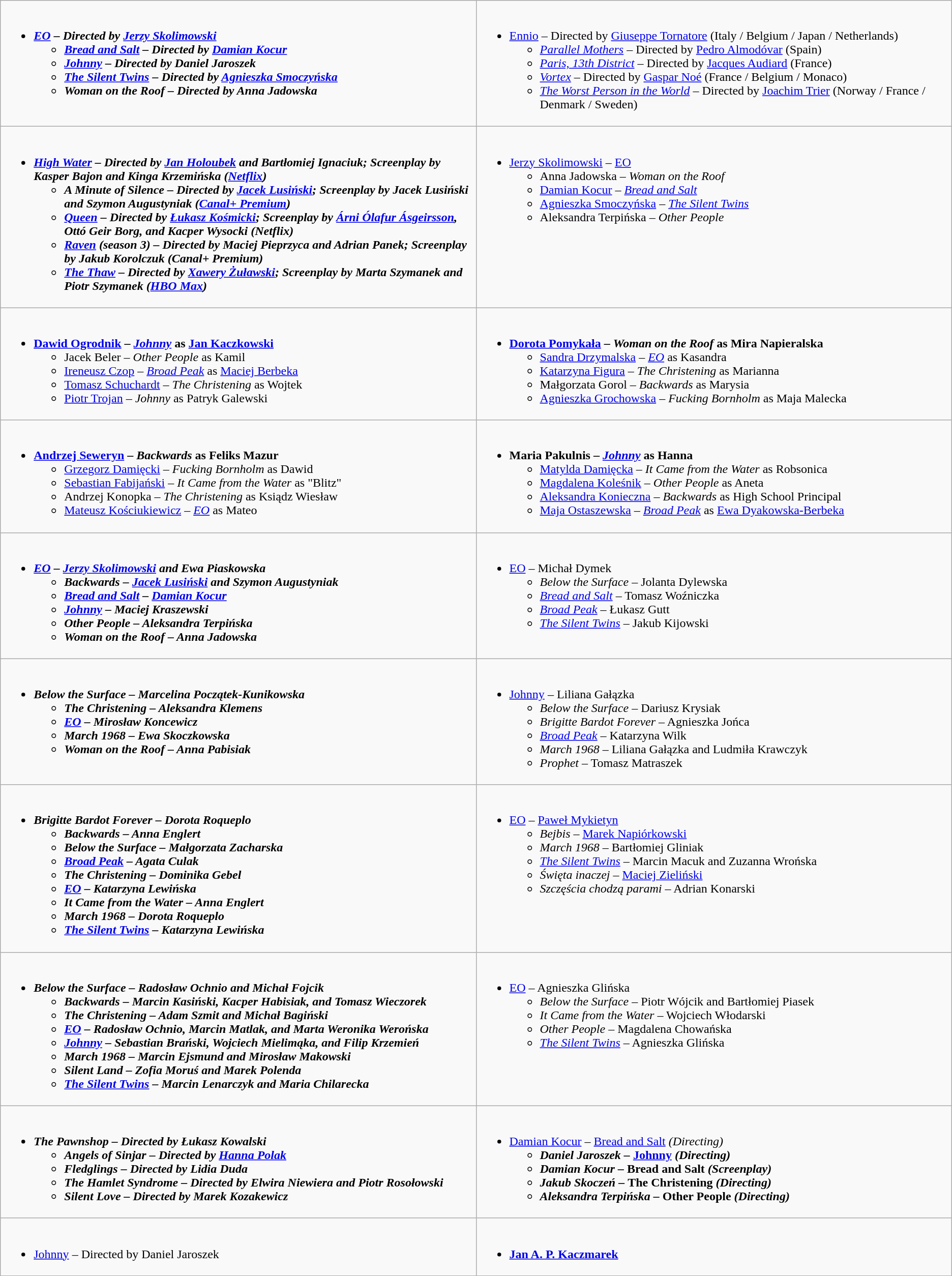<table class=wikitable style="width="100%">
<tr>
<td valign="top" width="50%"><br><ul><li><strong><em><a href='#'>EO</a><em> – Directed by <a href='#'>Jerzy Skolimowski</a><strong><ul><li></em><a href='#'>Bread and Salt</a><em> – Directed by <a href='#'>Damian Kocur</a></li><li></em><a href='#'>Johnny</a><em> – Directed by Daniel Jaroszek</li><li></em><a href='#'>The Silent Twins</a><em> – Directed by <a href='#'>Agnieszka Smoczyńska</a></li><li></em>Woman on the Roof<em> – Directed by Anna Jadowska</li></ul></li></ul></td>
<td valign="top" width="50%"><br><ul><li></em></strong><a href='#'>Ennio</a></em> – Directed by <a href='#'>Giuseppe Tornatore</a> (Italy / Belgium / Japan / Netherlands)</strong><ul><li><em><a href='#'>Parallel Mothers</a></em> – Directed by <a href='#'>Pedro Almodóvar</a> (Spain)</li><li><em><a href='#'>Paris, 13th District</a></em> – Directed by <a href='#'>Jacques Audiard</a> (France)</li><li><em><a href='#'>Vortex</a></em> – Directed by <a href='#'>Gaspar Noé</a> (France / Belgium / Monaco)</li><li><em><a href='#'>The Worst Person in the World</a></em> – Directed by <a href='#'>Joachim Trier</a> (Norway / France / Denmark / Sweden)</li></ul></li></ul></td>
</tr>
<tr>
<td valign="top" width="50%"><br><ul><li><strong><em><a href='#'>High Water</a><em> – Directed by <a href='#'>Jan Holoubek</a> and Bartłomiej Ignaciuk; Screenplay by Kasper Bajon and Kinga Krzemińska (<a href='#'>Netflix</a>)<strong><ul><li></em>A Minute of Silence<em> – Directed by <a href='#'>Jacek Lusiński</a>; Screenplay by Jacek Lusiński and Szymon Augustyniak (<a href='#'>Canal+ Premium</a>)</li><li></em><a href='#'>Queen</a><em> – Directed by <a href='#'>Łukasz Kośmicki</a>; Screenplay by <a href='#'>Árni Ólafur Ásgeirsson</a>, Ottó Geir Borg, and Kacper Wysocki (Netflix)</li><li></em><a href='#'>Raven</a><em> (season 3) – Directed by Maciej Pieprzyca and Adrian Panek; Screenplay by Jakub Korolczuk (Canal+ Premium)</li><li></em><a href='#'>The Thaw</a><em> – Directed by <a href='#'>Xawery Żuławski</a>; Screenplay by Marta Szymanek and Piotr Szymanek (<a href='#'>HBO Max</a>)</li></ul></li></ul></td>
<td valign="top" width="50%"><br><ul><li></strong><a href='#'>Jerzy Skolimowski</a> – </em><a href='#'>EO</a></em></strong><ul><li>Anna Jadowska – <em>Woman on the Roof</em></li><li><a href='#'>Damian Kocur</a> – <em><a href='#'>Bread and Salt</a></em></li><li><a href='#'>Agnieszka Smoczyńska</a> – <em><a href='#'>The Silent Twins</a></em></li><li>Aleksandra Terpińska – <em>Other People</em></li></ul></li></ul></td>
</tr>
<tr>
<td valign="top" width="50%"><br><ul><li><strong><a href='#'>Dawid Ogrodnik</a> – <em><a href='#'>Johnny</a></em> as <a href='#'>Jan Kaczkowski</a></strong><ul><li>Jacek Beler – <em>Other People</em> as Kamil</li><li><a href='#'>Ireneusz Czop</a> – <em><a href='#'>Broad Peak</a></em> as <a href='#'>Maciej Berbeka</a></li><li><a href='#'>Tomasz Schuchardt</a> – <em>The Christening</em> as Wojtek</li><li><a href='#'>Piotr Trojan</a> – <em>Johnny</em> as Patryk Galewski</li></ul></li></ul></td>
<td valign="top" width="50%"><br><ul><li><strong><a href='#'>Dorota Pomykała</a> – <em>Woman on the Roof</em> as Mira Napieralska</strong><ul><li><a href='#'>Sandra Drzymalska</a> – <em><a href='#'>EO</a></em> as Kasandra</li><li><a href='#'>Katarzyna Figura</a> – <em>The Christening</em> as Marianna</li><li>Małgorzata Gorol – <em>Backwards</em> as Marysia</li><li><a href='#'>Agnieszka Grochowska</a> – <em>Fucking Bornholm</em> as Maja Malecka</li></ul></li></ul></td>
</tr>
<tr>
<td valign="top" width="50%"><br><ul><li><strong><a href='#'>Andrzej Seweryn</a> – <em>Backwards</em> as Feliks Mazur</strong><ul><li><a href='#'>Grzegorz Damięcki</a> – <em>Fucking Bornholm</em> as Dawid</li><li><a href='#'>Sebastian Fabijański</a> – <em>It Came from the Water</em> as "Blitz"</li><li>Andrzej Konopka – <em>The Christening</em> as Ksiądz Wiesław</li><li><a href='#'>Mateusz Kościukiewicz</a> – <em><a href='#'>EO</a></em> as Mateo</li></ul></li></ul></td>
<td valign="top" width="50%"><br><ul><li><strong>Maria Pakulnis – <em><a href='#'>Johnny</a></em> as Hanna</strong><ul><li><a href='#'>Matylda Damięcka</a> – <em>It Came from the Water</em> as Robsonica</li><li><a href='#'>Magdalena Koleśnik</a> – <em>Other People</em> as Aneta</li><li><a href='#'>Aleksandra Konieczna</a> – <em>Backwards</em> as High School Principal</li><li><a href='#'>Maja Ostaszewska</a> – <em><a href='#'>Broad Peak</a></em> as <a href='#'>Ewa Dyakowska-Berbeka</a></li></ul></li></ul></td>
</tr>
<tr>
<td valign="top" width="50%"><br><ul><li><strong><em><a href='#'>EO</a><em> – <a href='#'>Jerzy Skolimowski</a> and Ewa Piaskowska<strong><ul><li></em>Backwards<em> – <a href='#'>Jacek Lusiński</a> and Szymon Augustyniak</li><li></em><a href='#'>Bread and Salt</a><em> – <a href='#'>Damian Kocur</a></li><li></em><a href='#'>Johnny</a><em> – Maciej Kraszewski</li><li></em>Other People<em> – Aleksandra Terpińska</li><li></em>Woman on the Roof<em> – Anna Jadowska</li></ul></li></ul></td>
<td valign="top" width="50%"><br><ul><li></em></strong><a href='#'>EO</a></em> – Michał Dymek</strong><ul><li><em>Below the Surface</em> – Jolanta Dylewska</li><li><em><a href='#'>Bread and Salt</a></em> – Tomasz Woźniczka</li><li><em><a href='#'>Broad Peak</a></em> – Łukasz Gutt</li><li><em><a href='#'>The Silent Twins</a></em> – Jakub Kijowski</li></ul></li></ul></td>
</tr>
<tr>
<td valign="top" width="50%"><br><ul><li><strong><em>Below the Surface<em> – Marcelina Początek-Kunikowska<strong><ul><li></em>The Christening<em> – Aleksandra Klemens</li><li></em><a href='#'>EO</a><em> – Mirosław Koncewicz</li><li></em>March 1968<em> – Ewa Skoczkowska</li><li></em>Woman on the Roof<em> – Anna Pabisiak</li></ul></li></ul></td>
<td valign="top" width="50%"><br><ul><li></em></strong><a href='#'>Johnny</a></em> – Liliana Gałązka</strong><ul><li><em>Below the Surface</em> – Dariusz Krysiak</li><li><em>Brigitte Bardot Forever</em> – Agnieszka Jońca</li><li><em><a href='#'>Broad Peak</a></em> – Katarzyna Wilk</li><li><em>March 1968</em> – Liliana Gałązka and Ludmiła Krawczyk</li><li><em>Prophet</em> – Tomasz Matraszek</li></ul></li></ul></td>
</tr>
<tr>
<td valign="top" width="50%"><br><ul><li><strong><em>Brigitte Bardot Forever<em> – Dorota Roqueplo<strong><ul><li></em>Backwards<em> – Anna Englert</li><li></em>Below the Surface<em> – Małgorzata Zacharska</li><li></em><a href='#'>Broad Peak</a><em> – Agata Culak</li><li></em>The Christening<em> – Dominika Gebel</li><li></em><a href='#'>EO</a><em> – Katarzyna Lewińska</li><li></em>It Came from the Water<em> – Anna Englert</li><li></em>March 1968<em> – Dorota Roqueplo</li><li></em><a href='#'>The Silent Twins</a><em> – Katarzyna Lewińska</li></ul></li></ul></td>
<td valign="top" width="50%"><br><ul><li></em></strong><a href='#'>EO</a></em> – <a href='#'>Paweł Mykietyn</a></strong><ul><li><em>Bejbis</em> – <a href='#'>Marek Napiórkowski</a></li><li><em>March 1968</em> – Bartłomiej Gliniak</li><li><em><a href='#'>The Silent Twins</a></em> – Marcin Macuk and Zuzanna Wrońska</li><li><em>Święta inaczej</em> – <a href='#'>Maciej Zieliński</a></li><li><em>Szczęścia chodzą parami</em> – Adrian Konarski</li></ul></li></ul></td>
</tr>
<tr>
<td valign="top" width="50%"><br><ul><li><strong><em>Below the Surface<em> – Radosław Ochnio and Michał Fojcik<strong><ul><li></em>Backwards<em> – Marcin Kasiński, Kacper Habisiak, and Tomasz Wieczorek</li><li></em>The Christening<em> – Adam Szmit and Michał Bagiński</li><li></em><a href='#'>EO</a><em> – Radosław Ochnio, Marcin Matlak, and Marta Weronika Werońska</li><li></em><a href='#'>Johnny</a><em> – Sebastian Brański, Wojciech Mielimąka, and Filip Krzemień</li><li></em>March 1968<em> – Marcin Ejsmund and Mirosław Makowski</li><li></em>Silent Land<em> – Zofia Moruś and Marek Polenda</li><li></em><a href='#'>The Silent Twins</a><em> – Marcin Lenarczyk and Maria Chilarecka</li></ul></li></ul></td>
<td valign="top" width="50%"><br><ul><li></em></strong><a href='#'>EO</a></em> – Agnieszka Glińska</strong><ul><li><em>Below the Surface</em> – Piotr Wójcik and Bartłomiej Piasek</li><li><em>It Came from the Water</em> – Wojciech Włodarski</li><li><em>Other People</em> – Magdalena Chowańska</li><li><em><a href='#'>The Silent Twins</a></em> – Agnieszka Glińska</li></ul></li></ul></td>
</tr>
<tr>
<td valign="top" width="50%"><br><ul><li><strong><em>The Pawnshop<em> – Directed by Łukasz Kowalski<strong><ul><li></em>Angels of Sinjar<em> – Directed by <a href='#'>Hanna Polak</a></li><li></em>Fledglings<em> – Directed by Lidia Duda</li><li></em>The Hamlet Syndrome<em> – Directed by Elwira Niewiera and Piotr Rosołowski</li><li></em>Silent Love<em> – Directed by Marek Kozakewicz</li></ul></li></ul></td>
<td valign="top" width="50%"><br><ul><li></strong><a href='#'>Damian Kocur</a> – </em><a href='#'>Bread and Salt</a><em> (Directing)<strong><ul><li>Daniel Jaroszek – </em><a href='#'>Johnny</a><em> (Directing)</li><li>Damian Kocur – </em>Bread and Salt<em> (Screenplay)</li><li>Jakub Skoczeń – </em>The Christening<em> (Directing)</li><li>Aleksandra Terpińska – </em>Other People<em> (Directing)</li></ul></li></ul></td>
</tr>
<tr>
<td valign="top" width="50%"><br><ul><li></em></strong><a href='#'>Johnny</a></em> – Directed by Daniel Jaroszek</strong></li></ul></td>
<td valign="top" width="50%"><br><ul><li><strong><a href='#'>Jan A. P. Kaczmarek</a></strong></li></ul></td>
</tr>
</table>
